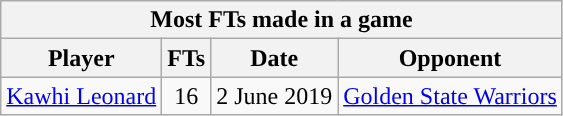<table class="wikitable" style="text-align:center">
<tr>
<th colspan="4">Most FTs made in a game</th>
</tr>
<tr>
<th>Player</th>
<th>FTs</th>
<th>Date</th>
<th>Opponent</th>
</tr>
<tr>
<td><a href='#'>Kawhi Leonard</a></td>
<td>16</td>
<td>2 June 2019</td>
<td><a href='#'>Golden State Warriors</a></td>
</tr>
</table>
